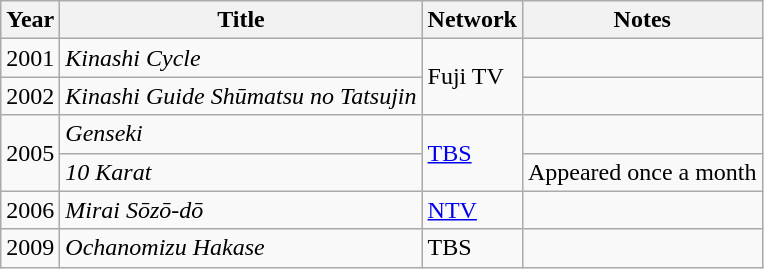<table class="wikitable">
<tr>
<th>Year</th>
<th>Title</th>
<th>Network</th>
<th>Notes</th>
</tr>
<tr>
<td>2001</td>
<td><em>Kinashi Cycle</em></td>
<td rowspan="2">Fuji TV</td>
<td></td>
</tr>
<tr>
<td>2002</td>
<td><em>Kinashi Guide Shūmatsu no Tatsujin</em></td>
<td></td>
</tr>
<tr>
<td rowspan="2">2005</td>
<td><em>Genseki</em></td>
<td rowspan="2"><a href='#'>TBS</a></td>
<td></td>
</tr>
<tr>
<td><em>10 Karat</em></td>
<td>Appeared once a month</td>
</tr>
<tr>
<td>2006</td>
<td><em>Mirai Sōzō-dō</em></td>
<td><a href='#'>NTV</a></td>
<td></td>
</tr>
<tr>
<td>2009</td>
<td><em>Ochanomizu Hakase</em></td>
<td>TBS</td>
<td></td>
</tr>
</table>
